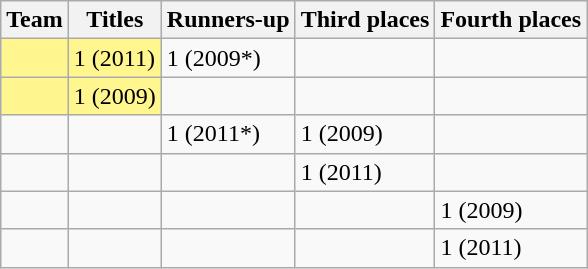<table class=wikitable>
<tr>
<th>Team</th>
<th>Titles</th>
<th>Runners-up</th>
<th>Third places</th>
<th>Fourth places</th>
</tr>
<tr>
<td style=background:#FFF68F></td>
<td style=background:#FFF68F>1 (2011)</td>
<td>1 (2009*)</td>
<td></td>
<td></td>
</tr>
<tr>
<td style=background:#FFF68F></td>
<td style=background:#FFF68F>1 (2009)</td>
<td></td>
<td></td>
<td></td>
</tr>
<tr>
<td></td>
<td></td>
<td>1 (2011*)</td>
<td>1 (2009)</td>
<td></td>
</tr>
<tr>
<td></td>
<td></td>
<td></td>
<td>1 (2011)</td>
<td></td>
</tr>
<tr>
<td></td>
<td></td>
<td></td>
<td></td>
<td>1 (2009)</td>
</tr>
<tr>
<td></td>
<td></td>
<td></td>
<td></td>
<td>1 (2011)</td>
</tr>
</table>
